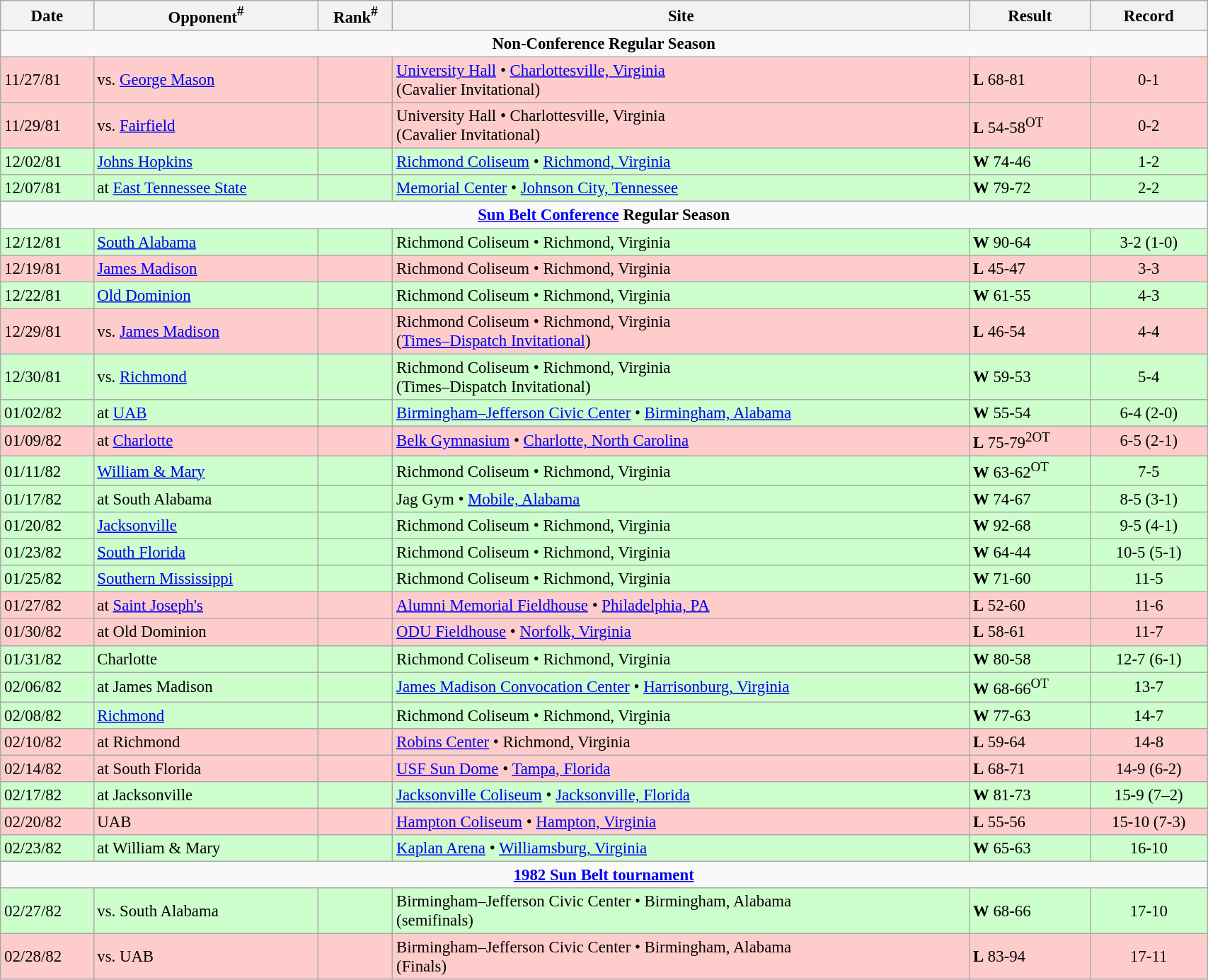<table class="wikitable" style="width:90%; text-align:center; font-size:95%; text-align:left;">
<tr>
<th><strong>Date</strong></th>
<th><strong>Opponent<sup>#</sup></strong></th>
<th><strong>Rank<sup>#</sup></strong></th>
<th><strong>Site</strong></th>
<th><strong>Result</strong></th>
<th><strong>Record</strong></th>
</tr>
<tr>
<td colspan=6 align=center><strong>Non-Conference Regular Season</strong></td>
</tr>
<tr bgcolor =#fcc>
<td>11/27/81</td>
<td>vs. <a href='#'>George Mason</a></td>
<td></td>
<td><a href='#'>University Hall</a> • <a href='#'>Charlottesville, Virginia</a> <br>(Cavalier Invitational)</td>
<td><strong>L</strong> 68-81</td>
<td align=center>0-1</td>
</tr>
<tr bgcolor =#fcc>
<td>11/29/81</td>
<td>vs. <a href='#'>Fairfield</a></td>
<td></td>
<td>University Hall • Charlottesville, Virginia <br>(Cavalier Invitational)</td>
<td><strong>L</strong> 54-58<sup>OT</sup></td>
<td align=center>0-2</td>
</tr>
<tr bgcolor =#cfc>
<td>12/02/81</td>
<td><a href='#'>Johns Hopkins</a></td>
<td></td>
<td><a href='#'>Richmond Coliseum</a> • <a href='#'>Richmond, Virginia</a></td>
<td><strong>W</strong> 74-46</td>
<td align=center>1-2</td>
</tr>
<tr bgcolor =#cfc>
<td>12/07/81</td>
<td>at <a href='#'>East Tennessee State</a></td>
<td></td>
<td><a href='#'>Memorial Center</a> • <a href='#'>Johnson City, Tennessee</a></td>
<td><strong>W</strong> 79-72</td>
<td align=center>2-2</td>
</tr>
<tr>
<td colspan=6 align=center><strong><a href='#'>Sun Belt Conference</a> Regular Season</strong></td>
</tr>
<tr bgcolor =#cfc>
<td>12/12/81</td>
<td><a href='#'>South Alabama</a></td>
<td></td>
<td>Richmond Coliseum • Richmond, Virginia</td>
<td><strong>W</strong> 90-64</td>
<td align=center>3-2 (1-0)</td>
</tr>
<tr bgcolor =#fcc>
<td>12/19/81</td>
<td><a href='#'>James Madison</a></td>
<td></td>
<td>Richmond Coliseum • Richmond, Virginia</td>
<td><strong>L</strong> 45-47</td>
<td align=center>3-3</td>
</tr>
<tr bgcolor =#cfc>
<td>12/22/81</td>
<td><a href='#'>Old Dominion</a></td>
<td></td>
<td>Richmond Coliseum • Richmond, Virginia</td>
<td><strong>W</strong> 61-55</td>
<td align=center>4-3</td>
</tr>
<tr bgcolor =#fcc>
<td>12/29/81</td>
<td>vs. <a href='#'>James Madison</a></td>
<td></td>
<td>Richmond Coliseum • Richmond, Virginia<br>(<a href='#'>Times–Dispatch Invitational</a>)</td>
<td><strong>L</strong> 46-54</td>
<td align=center>4-4</td>
</tr>
<tr bgcolor =#cfc>
<td>12/30/81</td>
<td>vs. <a href='#'>Richmond</a></td>
<td></td>
<td>Richmond Coliseum • Richmond, Virginia<br>(Times–Dispatch Invitational)</td>
<td><strong>W</strong> 59-53</td>
<td align=center>5-4</td>
</tr>
<tr bgcolor =#cfc>
<td>01/02/82</td>
<td>at <a href='#'>UAB</a></td>
<td></td>
<td><a href='#'>Birmingham–Jefferson Civic Center</a> • <a href='#'>Birmingham, Alabama</a></td>
<td><strong>W</strong> 55-54</td>
<td align=center>6-4 (2-0)</td>
</tr>
<tr bgcolor =#fcc>
<td>01/09/82</td>
<td>at <a href='#'>Charlotte</a></td>
<td></td>
<td><a href='#'>Belk Gymnasium</a> • <a href='#'>Charlotte, North Carolina</a></td>
<td><strong>L</strong> 75-79<sup>2OT</sup></td>
<td align=center>6-5 (2-1)</td>
</tr>
<tr bgcolor =#cfc>
<td>01/11/82</td>
<td><a href='#'>William & Mary</a></td>
<td></td>
<td>Richmond Coliseum • Richmond, Virginia</td>
<td><strong>W</strong> 63-62<sup>OT</sup></td>
<td align=center>7-5</td>
</tr>
<tr bgcolor =#cfc>
<td>01/17/82</td>
<td>at South Alabama</td>
<td></td>
<td>Jag Gym • <a href='#'>Mobile, Alabama</a></td>
<td><strong>W</strong> 74-67</td>
<td align=center>8-5 (3-1)</td>
</tr>
<tr bgcolor =#cfc>
<td>01/20/82</td>
<td><a href='#'>Jacksonville</a></td>
<td></td>
<td>Richmond Coliseum • Richmond, Virginia</td>
<td><strong>W</strong> 92-68</td>
<td align=center>9-5 (4-1)</td>
</tr>
<tr bgcolor =#cfc>
<td>01/23/82</td>
<td><a href='#'>South Florida</a></td>
<td></td>
<td>Richmond Coliseum • Richmond, Virginia</td>
<td><strong>W</strong> 64-44</td>
<td align=center>10-5 (5-1)</td>
</tr>
<tr bgcolor =#cfc>
<td>01/25/82</td>
<td><a href='#'>Southern Mississippi</a></td>
<td></td>
<td>Richmond Coliseum • Richmond, Virginia</td>
<td><strong>W</strong> 71-60</td>
<td align=center>11-5</td>
</tr>
<tr bgcolor =#fcc>
<td>01/27/82</td>
<td>at <a href='#'>Saint Joseph's</a></td>
<td></td>
<td><a href='#'>Alumni Memorial Fieldhouse</a> • <a href='#'>Philadelphia, PA</a></td>
<td><strong>L</strong> 52-60</td>
<td align=center>11-6</td>
</tr>
<tr bgcolor =#fcc>
<td>01/30/82</td>
<td>at Old Dominion</td>
<td></td>
<td><a href='#'>ODU Fieldhouse</a> • <a href='#'>Norfolk, Virginia</a></td>
<td><strong>L</strong> 58-61</td>
<td align=center>11-7</td>
</tr>
<tr bgcolor =#cfc>
<td>01/31/82</td>
<td>Charlotte</td>
<td></td>
<td>Richmond Coliseum • Richmond, Virginia</td>
<td><strong>W</strong> 80-58</td>
<td align=center>12-7 (6-1)</td>
</tr>
<tr bgcolor =#cfc>
<td>02/06/82</td>
<td>at James Madison</td>
<td></td>
<td><a href='#'>James Madison Convocation Center</a> • <a href='#'>Harrisonburg, Virginia</a></td>
<td><strong>W</strong> 68-66<sup>OT</sup></td>
<td align=center>13-7</td>
</tr>
<tr bgcolor =#cfc>
<td>02/08/82</td>
<td><a href='#'>Richmond</a></td>
<td></td>
<td>Richmond Coliseum • Richmond, Virginia</td>
<td><strong>W</strong> 77-63</td>
<td align=center>14-7</td>
</tr>
<tr bgcolor =#fcc>
<td>02/10/82</td>
<td>at Richmond</td>
<td></td>
<td><a href='#'>Robins Center</a> • Richmond, Virginia</td>
<td><strong>L</strong> 59-64</td>
<td align=center>14-8</td>
</tr>
<tr bgcolor =#fcc>
<td>02/14/82</td>
<td>at South Florida</td>
<td></td>
<td><a href='#'>USF Sun Dome</a> • <a href='#'>Tampa, Florida</a></td>
<td><strong>L</strong> 68-71</td>
<td align=center>14-9 (6-2)</td>
</tr>
<tr bgcolor =#cfc>
<td>02/17/82</td>
<td>at Jacksonville</td>
<td></td>
<td><a href='#'>Jacksonville Coliseum</a> • <a href='#'>Jacksonville, Florida</a></td>
<td><strong>W</strong> 81-73</td>
<td align=center>15-9 (7–2)</td>
</tr>
<tr bgcolor =#fcc>
<td>02/20/82</td>
<td>UAB</td>
<td></td>
<td><a href='#'>Hampton Coliseum</a> • <a href='#'>Hampton, Virginia</a></td>
<td><strong>L</strong> 55-56</td>
<td align=center>15-10 (7-3)</td>
</tr>
<tr bgcolor =#cfc>
<td>02/23/82</td>
<td>at William & Mary</td>
<td></td>
<td><a href='#'>Kaplan Arena</a> • <a href='#'>Williamsburg, Virginia</a></td>
<td><strong>W</strong> 65-63</td>
<td align=center>16-10</td>
</tr>
<tr>
<td colspan=6 align=center><strong><a href='#'>1982 Sun Belt tournament</a></strong></td>
</tr>
<tr bgcolor =#cfc>
<td>02/27/82</td>
<td>vs. South Alabama</td>
<td></td>
<td>Birmingham–Jefferson Civic Center • Birmingham, Alabama<br>(semifinals)</td>
<td><strong>W</strong> 68-66</td>
<td align=center>17-10</td>
</tr>
<tr bgcolor =#fcc>
<td>02/28/82</td>
<td>vs. UAB</td>
<td></td>
<td>Birmingham–Jefferson Civic Center • Birmingham, Alabama<br>(Finals)</td>
<td><strong>L</strong> 83-94</td>
<td align=center>17-11</td>
</tr>
</table>
